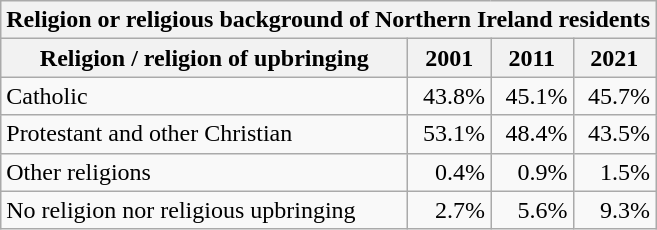<table class="wikitable sortable" style="text-align:right">
<tr>
<th colspan=5>Religion or religious background of Northern Ireland residents</th>
</tr>
<tr>
<th rowspan="2">Religion / religion of upbringing</th>
<th rowspan="2">2001</th>
<th rowspan="2">2011</th>
<th rowspan="2">2021</th>
</tr>
<tr style="font-size:85%">
</tr>
<tr>
<td style="text-align:left">Catholic</td>
<td>43.8%</td>
<td>45.1%</td>
<td>45.7%</td>
</tr>
<tr>
<td style="text-align:left">Protestant and other Christian</td>
<td>53.1%</td>
<td>48.4%</td>
<td>43.5%</td>
</tr>
<tr>
<td style="text-align:left">Other religions</td>
<td>0.4%</td>
<td>0.9%</td>
<td>1.5%</td>
</tr>
<tr>
<td style="text-align:left">No religion nor religious upbringing</td>
<td>2.7%</td>
<td>5.6%</td>
<td>9.3%</td>
</tr>
</table>
